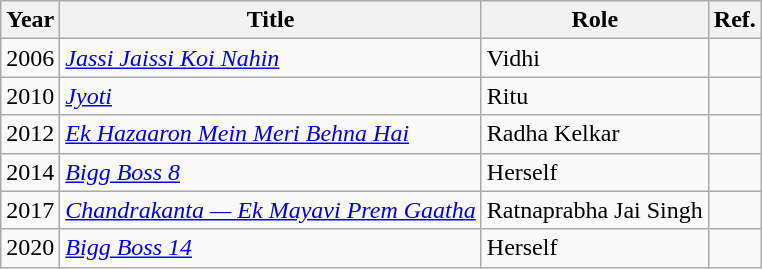<table class="wikitable sortable">
<tr>
<th>Year</th>
<th>Title</th>
<th>Role</th>
<th class="unsortable">Ref.</th>
</tr>
<tr>
<td>2006</td>
<td><em><a href='#'>Jassi Jaissi Koi Nahin</a></em></td>
<td>Vidhi</td>
<td></td>
</tr>
<tr>
<td>2010</td>
<td><em><a href='#'>Jyoti</a></em></td>
<td>Ritu</td>
<td></td>
</tr>
<tr>
<td>2012</td>
<td><em><a href='#'>Ek Hazaaron Mein Meri Behna Hai</a></em></td>
<td>Radha Kelkar</td>
<td></td>
</tr>
<tr>
<td>2014</td>
<td><em><a href='#'>Bigg Boss 8</a></em></td>
<td>Herself</td>
<td></td>
</tr>
<tr>
<td>2017</td>
<td><em><a href='#'>Chandrakanta — Ek Mayavi Prem Gaatha</a></em></td>
<td>Ratnaprabha Jai Singh</td>
<td></td>
</tr>
<tr>
<td>2020</td>
<td><em><a href='#'>Bigg Boss 14</a></em></td>
<td>Herself</td>
<td></td>
</tr>
</table>
